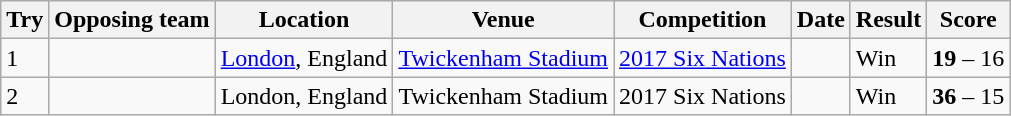<table class="wikitable" style="font-size:100%">
<tr>
<th>Try</th>
<th>Opposing team</th>
<th>Location</th>
<th>Venue</th>
<th>Competition</th>
<th>Date</th>
<th>Result</th>
<th>Score</th>
</tr>
<tr>
<td>1</td>
<td></td>
<td><a href='#'>London</a>, England</td>
<td><a href='#'>Twickenham Stadium</a></td>
<td><a href='#'>2017 Six Nations</a></td>
<td></td>
<td>Win</td>
<td><strong>19</strong> – 16</td>
</tr>
<tr>
<td>2</td>
<td></td>
<td>London, England</td>
<td>Twickenham Stadium</td>
<td>2017 Six Nations</td>
<td></td>
<td>Win</td>
<td><strong>36</strong> – 15</td>
</tr>
</table>
